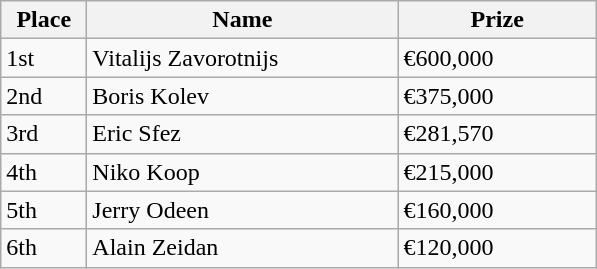<table class="wikitable">
<tr>
<th style="width:50px;">Place</th>
<th style="width:200px;">Name</th>
<th style="width:125px;">Prize</th>
</tr>
<tr>
<td>1st</td>
<td> Vitalijs Zavorotnijs</td>
<td>€600,000</td>
</tr>
<tr>
<td>2nd</td>
<td> Boris Kolev</td>
<td>€375,000</td>
</tr>
<tr>
<td>3rd</td>
<td> Eric Sfez</td>
<td>€281,570</td>
</tr>
<tr>
<td>4th</td>
<td> Niko Koop</td>
<td>€215,000</td>
</tr>
<tr>
<td>5th</td>
<td> Jerry Odeen</td>
<td>€160,000</td>
</tr>
<tr>
<td>6th</td>
<td>  Alain Zeidan</td>
<td>€120,000</td>
</tr>
</table>
